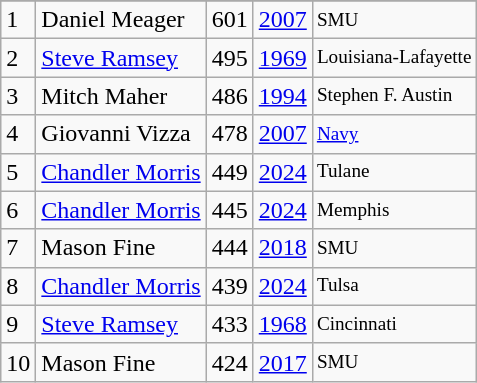<table class="wikitable">
<tr>
</tr>
<tr>
<td>1</td>
<td>Daniel Meager</td>
<td>601</td>
<td><a href='#'>2007</a></td>
<td style="font-size:80%;">SMU</td>
</tr>
<tr>
<td>2</td>
<td><a href='#'>Steve Ramsey</a></td>
<td>495</td>
<td><a href='#'>1969</a></td>
<td style="font-size:80%;">Louisiana-Lafayette</td>
</tr>
<tr>
<td>3</td>
<td>Mitch Maher</td>
<td>486</td>
<td><a href='#'>1994</a></td>
<td style="font-size:80%;">Stephen F. Austin</td>
</tr>
<tr>
<td>4</td>
<td>Giovanni Vizza</td>
<td>478</td>
<td><a href='#'>2007</a></td>
<td style="font-size:80%;"><a href='#'>Navy</a></td>
</tr>
<tr>
<td>5</td>
<td><a href='#'>Chandler Morris</a></td>
<td>449</td>
<td><a href='#'>2024</a></td>
<td style="font-size:80%;">Tulane</td>
</tr>
<tr>
<td>6</td>
<td><a href='#'>Chandler Morris</a></td>
<td>445</td>
<td><a href='#'>2024</a></td>
<td style="font-size:80%;">Memphis</td>
</tr>
<tr>
<td>7</td>
<td>Mason Fine</td>
<td>444</td>
<td><a href='#'>2018</a></td>
<td style="font-size:80%;">SMU</td>
</tr>
<tr>
<td>8</td>
<td><a href='#'>Chandler Morris</a></td>
<td>439</td>
<td><a href='#'>2024</a></td>
<td style="font-size:80%;">Tulsa</td>
</tr>
<tr>
<td>9</td>
<td><a href='#'>Steve Ramsey</a></td>
<td>433</td>
<td><a href='#'>1968</a></td>
<td style="font-size:80%;">Cincinnati</td>
</tr>
<tr>
<td>10</td>
<td>Mason Fine</td>
<td>424</td>
<td><a href='#'>2017</a></td>
<td style="font-size:80%;">SMU</td>
</tr>
</table>
